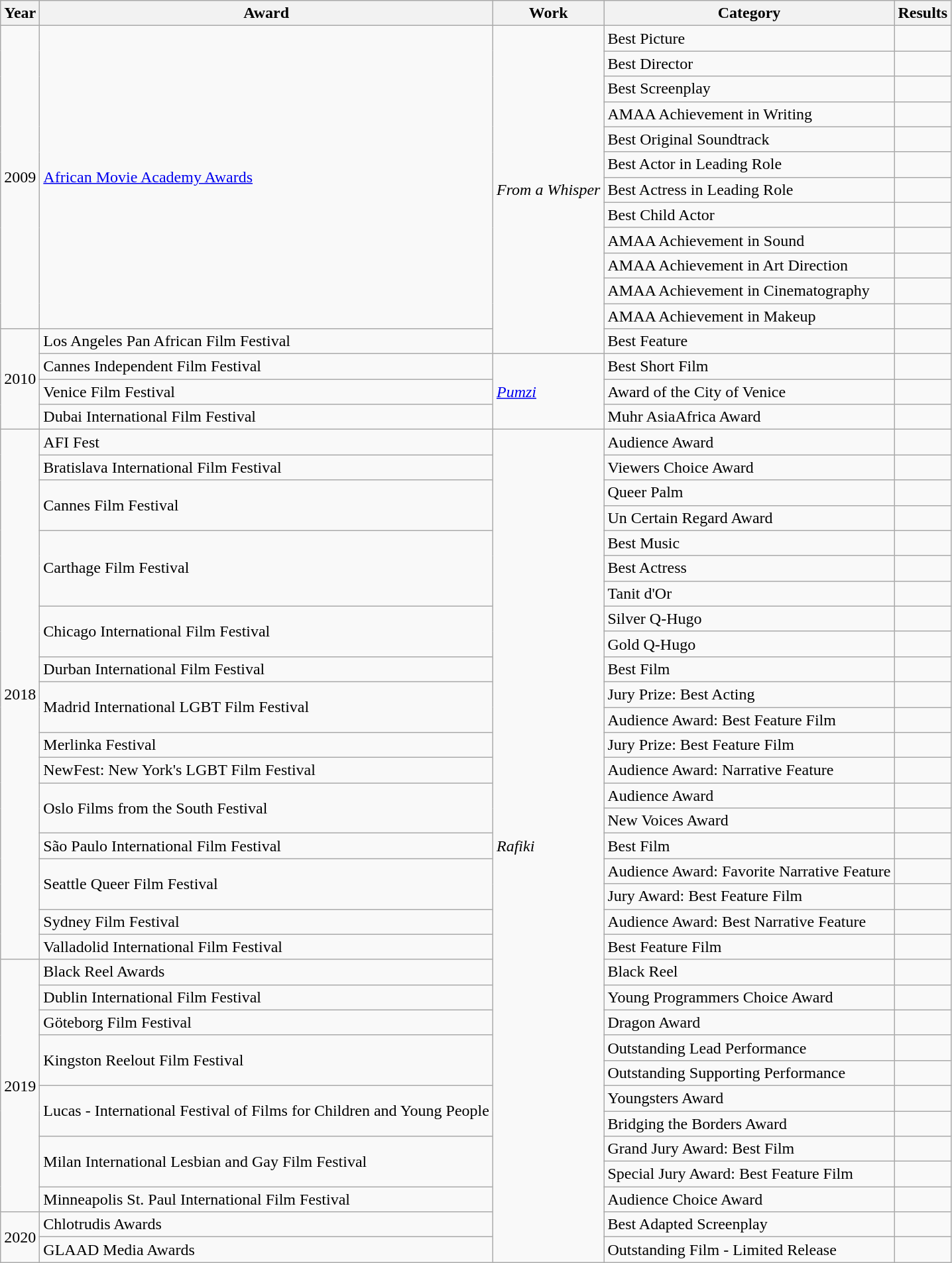<table class="wikitable">
<tr>
<th>Year</th>
<th>Award</th>
<th>Work</th>
<th>Category</th>
<th>Results</th>
</tr>
<tr>
<td rowspan="12">2009</td>
<td rowspan="12"><a href='#'>African Movie Academy Awards</a></td>
<td rowspan="13"><em>From a Whisper</em></td>
<td>Best Picture</td>
<td></td>
</tr>
<tr>
<td>Best Director</td>
<td></td>
</tr>
<tr>
<td>Best Screenplay</td>
<td></td>
</tr>
<tr>
<td>AMAA Achievement in Writing</td>
<td></td>
</tr>
<tr>
<td>Best Original Soundtrack</td>
<td></td>
</tr>
<tr>
<td>Best Actor in Leading Role</td>
<td></td>
</tr>
<tr>
<td>Best Actress in Leading Role</td>
<td></td>
</tr>
<tr>
<td>Best Child Actor</td>
<td></td>
</tr>
<tr>
<td>AMAA Achievement in Sound</td>
<td></td>
</tr>
<tr>
<td>AMAA Achievement in Art Direction</td>
<td></td>
</tr>
<tr>
<td>AMAA Achievement in Cinematography</td>
<td></td>
</tr>
<tr>
<td>AMAA Achievement in Makeup</td>
<td></td>
</tr>
<tr>
<td rowspan="4">2010</td>
<td>Los Angeles Pan African Film Festival</td>
<td>Best Feature</td>
<td></td>
</tr>
<tr>
<td>Cannes Independent Film Festival</td>
<td rowspan="3"><em><a href='#'>Pumzi</a></em></td>
<td>Best Short Film</td>
<td></td>
</tr>
<tr>
<td>Venice Film Festival</td>
<td>Award of the City of Venice</td>
<td></td>
</tr>
<tr>
<td>Dubai International Film Festival</td>
<td>Muhr AsiaAfrica Award</td>
<td></td>
</tr>
<tr>
<td rowspan="21">2018</td>
<td>AFI Fest</td>
<td rowspan="33"><em>Rafiki</em></td>
<td>Audience Award</td>
<td></td>
</tr>
<tr>
<td>Bratislava International Film Festival</td>
<td>Viewers Choice Award</td>
<td></td>
</tr>
<tr>
<td rowspan="2">Cannes Film Festival</td>
<td>Queer Palm</td>
<td></td>
</tr>
<tr>
<td>Un Certain Regard Award</td>
<td></td>
</tr>
<tr>
<td rowspan="3">Carthage Film Festival</td>
<td>Best Music</td>
<td></td>
</tr>
<tr>
<td>Best Actress</td>
<td></td>
</tr>
<tr>
<td>Tanit d'Or</td>
<td></td>
</tr>
<tr>
<td rowspan="2">Chicago International Film Festival</td>
<td>Silver Q-Hugo</td>
<td></td>
</tr>
<tr>
<td>Gold Q-Hugo</td>
<td></td>
</tr>
<tr>
<td>Durban International Film Festival</td>
<td>Best Film</td>
<td></td>
</tr>
<tr>
<td rowspan="2">Madrid International LGBT Film Festival</td>
<td>Jury Prize: Best Acting</td>
<td></td>
</tr>
<tr>
<td>Audience Award: Best Feature Film</td>
<td></td>
</tr>
<tr>
<td>Merlinka Festival</td>
<td>Jury Prize: Best Feature Film</td>
<td></td>
</tr>
<tr>
<td>NewFest: New York's LGBT Film Festival</td>
<td>Audience Award: Narrative Feature</td>
<td></td>
</tr>
<tr>
<td rowspan="2">Oslo Films from the South Festival</td>
<td>Audience Award</td>
<td></td>
</tr>
<tr>
<td>New Voices Award</td>
<td></td>
</tr>
<tr>
<td>São Paulo International Film Festival</td>
<td>Best Film</td>
<td></td>
</tr>
<tr>
<td rowspan="2">Seattle Queer Film Festival</td>
<td>Audience Award: Favorite Narrative Feature</td>
<td></td>
</tr>
<tr>
<td>Jury Award: Best Feature Film</td>
<td></td>
</tr>
<tr>
<td>Sydney Film Festival</td>
<td>Audience Award: Best Narrative Feature</td>
<td></td>
</tr>
<tr>
<td>Valladolid International Film Festival</td>
<td>Best Feature Film</td>
<td></td>
</tr>
<tr>
<td rowspan="10">2019</td>
<td>Black Reel Awards</td>
<td>Black Reel</td>
<td></td>
</tr>
<tr>
<td>Dublin International Film Festival</td>
<td>Young Programmers Choice Award</td>
<td></td>
</tr>
<tr>
<td>Göteborg Film Festival</td>
<td>Dragon Award</td>
<td></td>
</tr>
<tr>
<td rowspan="2">Kingston Reelout Film Festival</td>
<td>Outstanding Lead Performance</td>
<td></td>
</tr>
<tr>
<td>Outstanding Supporting Performance</td>
<td></td>
</tr>
<tr>
<td rowspan="2">Lucas - International Festival of Films for Children and Young People</td>
<td>Youngsters Award</td>
<td></td>
</tr>
<tr>
<td>Bridging the Borders Award</td>
<td></td>
</tr>
<tr>
<td rowspan="2">Milan International Lesbian and Gay Film Festival</td>
<td>Grand Jury Award: Best Film</td>
<td></td>
</tr>
<tr>
<td>Special Jury Award: Best Feature Film</td>
<td></td>
</tr>
<tr>
<td>Minneapolis St. Paul International Film Festival</td>
<td>Audience Choice Award</td>
<td></td>
</tr>
<tr>
<td rowspan="2">2020</td>
<td>Chlotrudis Awards</td>
<td>Best Adapted Screenplay</td>
<td></td>
</tr>
<tr>
<td>GLAAD Media Awards</td>
<td>Outstanding Film - Limited Release</td>
<td></td>
</tr>
</table>
